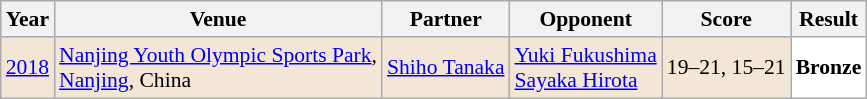<table class="sortable wikitable" style="font-size: 90%;">
<tr>
<th>Year</th>
<th>Venue</th>
<th>Partner</th>
<th>Opponent</th>
<th>Score</th>
<th>Result</th>
</tr>
<tr style="background:#F3E6D7">
<td align="center"><a href='#'>2018</a></td>
<td align="left"><a href='#'>Nanjing Youth Olympic Sports Park</a>,<br><a href='#'>Nanjing</a>, China</td>
<td align="left"> <a href='#'>Shiho Tanaka</a></td>
<td align="left"> <a href='#'>Yuki Fukushima</a><br> <a href='#'>Sayaka Hirota</a></td>
<td align="left">19–21, 15–21</td>
<td style="text-align:left; background:white"> <strong>Bronze</strong></td>
</tr>
</table>
